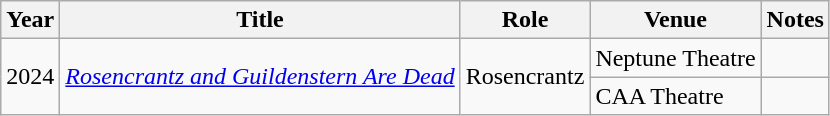<table class="wikitable">
<tr>
<th>Year</th>
<th>Title</th>
<th>Role</th>
<th>Venue</th>
<th>Notes</th>
</tr>
<tr>
<td rowspan="2">2024</td>
<td rowspan="2"><em><a href='#'>Rosencrantz and Guildenstern Are Dead</a></em></td>
<td rowspan="2">Rosencrantz</td>
<td>Neptune Theatre</td>
<td></td>
</tr>
<tr>
<td>CAA Theatre</td>
<td></td>
</tr>
</table>
